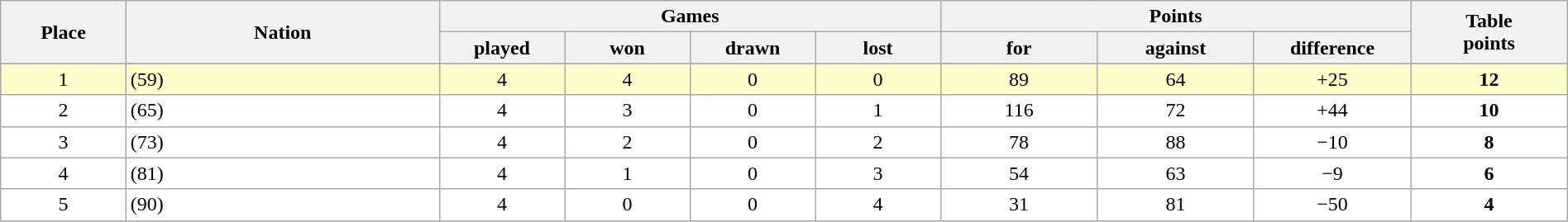<table class="wikitable" width="100%">
<tr>
<th rowspan=2 width="8%">Place</th>
<th rowspan=2 width="20%">Nation</th>
<th colspan=4 width="32%">Games</th>
<th colspan=3 width="30%">Points</th>
<th rowspan=2 width="10%">Table<br>points</th>
</tr>
<tr>
<th width="8%">played</th>
<th width="8%">won</th>
<th width="8%">drawn</th>
<th width="8%">lost</th>
<th width="10%">for</th>
<th width="10%">against</th>
<th width="10%">difference</th>
</tr>
<tr>
</tr>
<tr bgcolor=#ffffcc align=center>
<td>1</td>
<td align=left> (59)</td>
<td>4</td>
<td>4</td>
<td>0</td>
<td>0</td>
<td>89</td>
<td>64</td>
<td>+25</td>
<td><strong>12</strong></td>
</tr>
<tr bgcolor=#ffffff align=center>
<td>2</td>
<td align=left> (65)</td>
<td>4</td>
<td>3</td>
<td>0</td>
<td>1</td>
<td>116</td>
<td>72</td>
<td>+44</td>
<td><strong>10</strong></td>
</tr>
<tr bgcolor=#ffffff align=center>
<td>3</td>
<td align=left> (73)</td>
<td>4</td>
<td>2</td>
<td>0</td>
<td>2</td>
<td>78</td>
<td>88</td>
<td>−10</td>
<td><strong>8</strong></td>
</tr>
<tr bgcolor=#ffffff align=center>
<td>4</td>
<td align=left> (81)</td>
<td>4</td>
<td>1</td>
<td>0</td>
<td>3</td>
<td>54</td>
<td>63</td>
<td>−9</td>
<td><strong>6</strong></td>
</tr>
<tr bgcolor=#ffffff align=center>
<td>5</td>
<td align=left> (90)</td>
<td>4</td>
<td>0</td>
<td>0</td>
<td>4</td>
<td>31</td>
<td>81</td>
<td>−50</td>
<td><strong>4</strong></td>
</tr>
</table>
